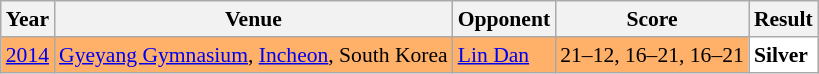<table class="sortable wikitable" style="font-size: 90%">
<tr>
<th>Year</th>
<th>Venue</th>
<th>Opponent</th>
<th>Score</th>
<th>Result</th>
</tr>
<tr style="background:#FFB069">
<td align="center"><a href='#'>2014</a></td>
<td align="left"><a href='#'>Gyeyang Gymnasium</a>, <a href='#'>Incheon</a>, South Korea</td>
<td align="left"> <a href='#'>Lin Dan</a></td>
<td align="left">21–12, 16–21, 16–21</td>
<td style="text-align:left; background:white"> <strong>Silver</strong></td>
</tr>
</table>
